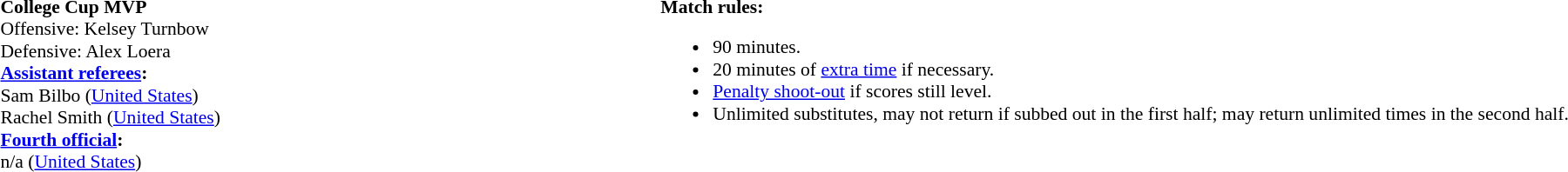<table width=100% style="font-size:90%">
<tr>
<td><br><strong>College Cup MVP</strong>
<br>Offensive: Kelsey Turnbow
<br>Defensive: Alex Loera<br><strong><a href='#'>Assistant referees</a>:</strong>
<br>Sam Bilbo (<a href='#'>United States</a>) 
<br> Rachel Smith (<a href='#'>United States</a>) 
<br><strong><a href='#'>Fourth official</a>:</strong>
<br> n/a (<a href='#'>United States</a>)</td>
<td style="width:60%; vertical-align:top;"><br><strong>Match rules:</strong><ul><li>90 minutes.</li><li>20 minutes of <a href='#'>extra time</a> if necessary.</li><li><a href='#'>Penalty shoot-out</a> if scores still level.</li><li>Unlimited substitutes, may not return if subbed out in the first half; may return unlimited times in the second half.</li></ul></td>
</tr>
</table>
